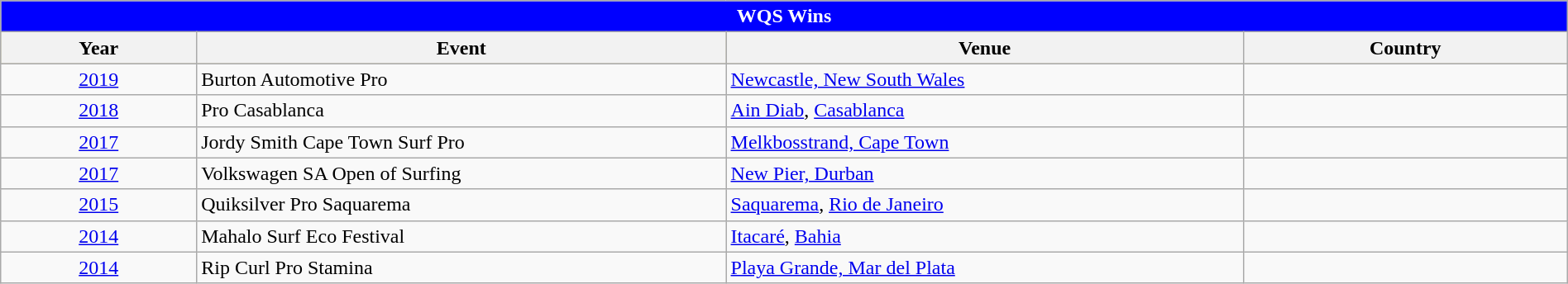<table class="wikitable" style="width:100%;">
<tr>
<td colspan=4; style="background: blue; color: white" align="center"><strong>WQS Wins</strong></td>
</tr>
<tr bgcolor=#bdb76b>
<th>Year</th>
<th width=   33.8%>Event</th>
<th width=     33%>Venue</th>
<th>Country</th>
</tr>
<tr>
<td style=text-align:center><a href='#'>2019</a></td>
<td>Burton Automotive Pro</td>
<td><a href='#'>Newcastle, New South Wales</a></td>
<td></td>
</tr>
<tr>
<td style=text-align:center><a href='#'>2018</a></td>
<td>Pro Casablanca</td>
<td><a href='#'>Ain Diab</a>, <a href='#'>Casablanca</a></td>
<td></td>
</tr>
<tr>
<td style=text-align:center><a href='#'>2017</a></td>
<td>Jordy Smith Cape Town Surf Pro</td>
<td><a href='#'>Melkbosstrand, Cape Town</a></td>
<td></td>
</tr>
<tr>
<td style=text-align:center><a href='#'>2017</a></td>
<td>Volkswagen SA Open of Surfing</td>
<td><a href='#'>New Pier, Durban</a></td>
<td></td>
</tr>
<tr>
<td style=text-align:center><a href='#'>2015</a></td>
<td>Quiksilver Pro Saquarema</td>
<td><a href='#'>Saquarema</a>, <a href='#'>Rio de Janeiro</a></td>
<td></td>
</tr>
<tr>
<td style=text-align:center><a href='#'>2014</a></td>
<td>Mahalo Surf Eco Festival</td>
<td><a href='#'>Itacaré</a>, <a href='#'>Bahia</a></td>
<td></td>
</tr>
<tr>
<td style=text-align:center><a href='#'>2014</a></td>
<td>Rip Curl Pro Stamina</td>
<td><a href='#'>Playa Grande, Mar del Plata</a></td>
<td></td>
</tr>
</table>
